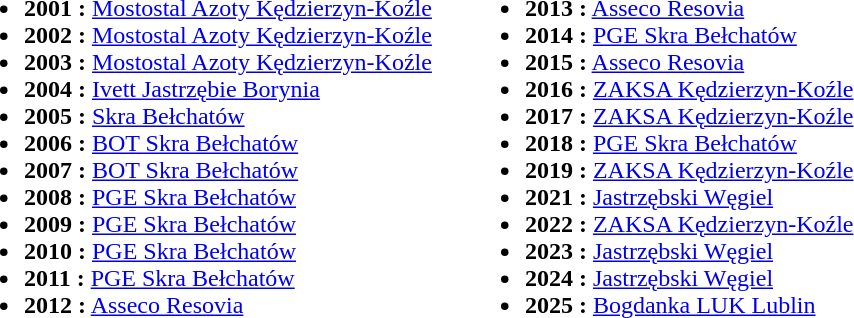<table border="0" cellpadding="10">
<tr valign="top">
<td><br><ul><li><strong>2001 :</strong> <a href='#'>Mostostal Azoty Kędzierzyn-Koźle</a></li><li><strong>2002 :</strong> <a href='#'>Mostostal Azoty Kędzierzyn-Koźle</a></li><li><strong>2003 :</strong> <a href='#'>Mostostal Azoty Kędzierzyn-Koźle</a></li><li><strong>2004 :</strong> <a href='#'>Ivett Jastrzębie Borynia</a></li><li><strong>2005 :</strong> <a href='#'>Skra Bełchatów</a></li><li><strong>2006 :</strong> <a href='#'>BOT Skra Bełchatów</a></li><li><strong>2007 :</strong> <a href='#'>BOT Skra Bełchatów</a></li><li><strong>2008 :</strong> <a href='#'>PGE Skra Bełchatów</a></li><li><strong>2009 :</strong> <a href='#'>PGE Skra Bełchatów</a></li><li><strong>2010 :</strong> <a href='#'>PGE Skra Bełchatów</a></li><li><strong>2011 :</strong> <a href='#'>PGE Skra Bełchatów</a></li><li><strong>2012 :</strong> <a href='#'>Asseco Resovia</a></li></ul></td>
<td><br><ul><li><strong>2013 :</strong> <a href='#'>Asseco Resovia</a></li><li><strong>2014 :</strong> <a href='#'>PGE Skra Bełchatów</a></li><li><strong>2015 :</strong> <a href='#'>Asseco Resovia</a></li><li><strong>2016 :</strong> <a href='#'>ZAKSA Kędzierzyn-Koźle</a></li><li><strong>2017 :</strong> <a href='#'>ZAKSA Kędzierzyn-Koźle</a></li><li><strong>2018 :</strong> <a href='#'>PGE Skra Bełchatów</a></li><li><strong>2019 :</strong> <a href='#'>ZAKSA Kędzierzyn-Koźle</a></li><li><strong>2021 :</strong> <a href='#'>Jastrzębski Węgiel</a></li><li><strong>2022 :</strong> <a href='#'>ZAKSA Kędzierzyn-Koźle</a></li><li><strong>2023 :</strong> <a href='#'>Jastrzębski Węgiel</a></li><li><strong>2024 :</strong> <a href='#'>Jastrzębski Węgiel</a></li><li><strong>2025 :</strong> <a href='#'>Bogdanka LUK Lublin</a></li></ul></td>
</tr>
</table>
